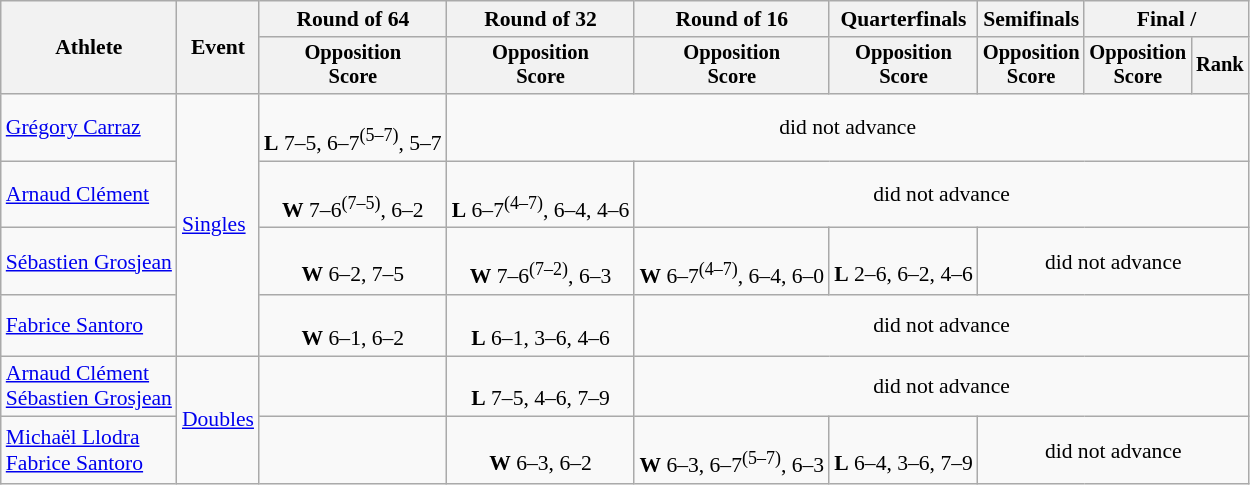<table class=wikitable style="font-size:90%">
<tr>
<th rowspan="2">Athlete</th>
<th rowspan="2">Event</th>
<th>Round of 64</th>
<th>Round of 32</th>
<th>Round of 16</th>
<th>Quarterfinals</th>
<th>Semifinals</th>
<th colspan=2>Final / </th>
</tr>
<tr style="font-size:95%">
<th>Opposition<br>Score</th>
<th>Opposition<br>Score</th>
<th>Opposition<br>Score</th>
<th>Opposition<br>Score</th>
<th>Opposition<br>Score</th>
<th>Opposition<br>Score</th>
<th>Rank</th>
</tr>
<tr align=center>
<td align=left><a href='#'>Grégory Carraz</a></td>
<td align=left rowspan=4><a href='#'>Singles</a></td>
<td><br><strong>L</strong> 7–5, 6–7<sup>(5–7)</sup>, 5–7</td>
<td colspan=6>did not advance</td>
</tr>
<tr align=center>
<td align=left><a href='#'>Arnaud Clément</a></td>
<td><br><strong>W</strong> 7–6<sup>(7–5)</sup>, 6–2</td>
<td><br><strong>L</strong> 6–7<sup>(4–7)</sup>, 6–4, 4–6</td>
<td colspan=5>did not advance</td>
</tr>
<tr align=center>
<td align=left><a href='#'>Sébastien Grosjean</a></td>
<td><br><strong>W</strong> 6–2, 7–5</td>
<td><br><strong>W</strong> 7–6<sup>(7–2)</sup>, 6–3</td>
<td><br><strong>W</strong> 6–7<sup>(4–7)</sup>, 6–4, 6–0</td>
<td><br><strong>L</strong> 2–6, 6–2, 4–6</td>
<td colspan=3>did not advance</td>
</tr>
<tr align=center>
<td align=left><a href='#'>Fabrice Santoro</a></td>
<td><br><strong>W</strong> 6–1, 6–2</td>
<td><br><strong>L</strong> 6–1, 3–6, 4–6</td>
<td colspan=5>did not advance</td>
</tr>
<tr align=center>
<td align=left><a href='#'>Arnaud Clément</a><br><a href='#'>Sébastien Grosjean</a></td>
<td align=left rowspan=2><a href='#'>Doubles</a></td>
<td></td>
<td><br><strong>L</strong> 7–5, 4–6, 7–9</td>
<td colspan=5>did not advance</td>
</tr>
<tr align=center>
<td align=left><a href='#'>Michaël Llodra</a><br><a href='#'>Fabrice Santoro</a></td>
<td></td>
<td><br><strong>W</strong> 6–3, 6–2</td>
<td><br><strong>W</strong> 6–3, 6–7<sup>(5–7)</sup>, 6–3</td>
<td><br><strong>L</strong> 6–4, 3–6, 7–9</td>
<td colspan=3>did not advance</td>
</tr>
</table>
